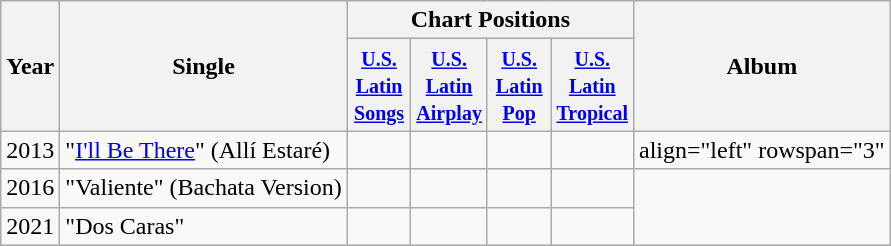<table class="wikitable">
<tr>
<th rowspan="2">Year</th>
<th rowspan="2">Single</th>
<th colspan="4">Chart Positions</th>
<th rowspan="2">Album</th>
</tr>
<tr>
<th width="35"><small><a href='#'>U.S. Latin Songs</a></small></th>
<th width="35"><small><a href='#'>U.S. Latin Airplay</a></small></th>
<th width="35"><small><a href='#'>U.S. Latin Pop</a></small></th>
<th width="35"><small><a href='#'>U.S. Latin Tropical</a></small></th>
</tr>
<tr>
<td>2013</td>
<td>"<a href='#'>I'll Be There</a>" (Allí Estaré) </td>
<td></td>
<td></td>
<td></td>
<td></td>
<td>align="left" rowspan="3" <em></em></td>
</tr>
<tr>
<td>2016</td>
<td>"Valiente" (Bachata Version) </td>
<td></td>
<td></td>
<td></td>
<td></td>
</tr>
<tr>
<td>2021</td>
<td>"Dos Caras" </td>
<td></td>
<td></td>
<td></td>
<td></td>
</tr>
</table>
